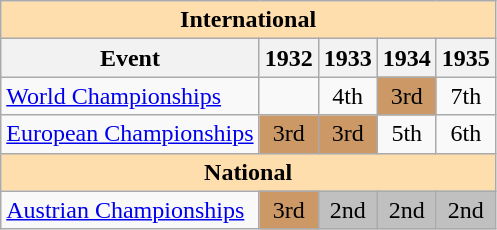<table class="wikitable" style="text-align:center">
<tr>
<th style="background-color: #ffdead; " colspan=5 align=center>International</th>
</tr>
<tr>
<th>Event</th>
<th>1932</th>
<th>1933</th>
<th>1934</th>
<th>1935</th>
</tr>
<tr>
<td align=left><a href='#'>World Championships</a></td>
<td></td>
<td>4th</td>
<td bgcolor=cc9966>3rd</td>
<td>7th</td>
</tr>
<tr>
<td align=left><a href='#'>European Championships</a></td>
<td bgcolor=cc9966>3rd</td>
<td bgcolor=cc9966>3rd</td>
<td>5th</td>
<td>6th</td>
</tr>
<tr>
<th style="background-color: #ffdead; " colspan=5 align=center>National</th>
</tr>
<tr>
<td align=left><a href='#'>Austrian Championships</a></td>
<td bgcolor=cc9966>3rd</td>
<td bgcolor=silver>2nd</td>
<td bgcolor=silver>2nd</td>
<td bgcolor=silver>2nd</td>
</tr>
</table>
